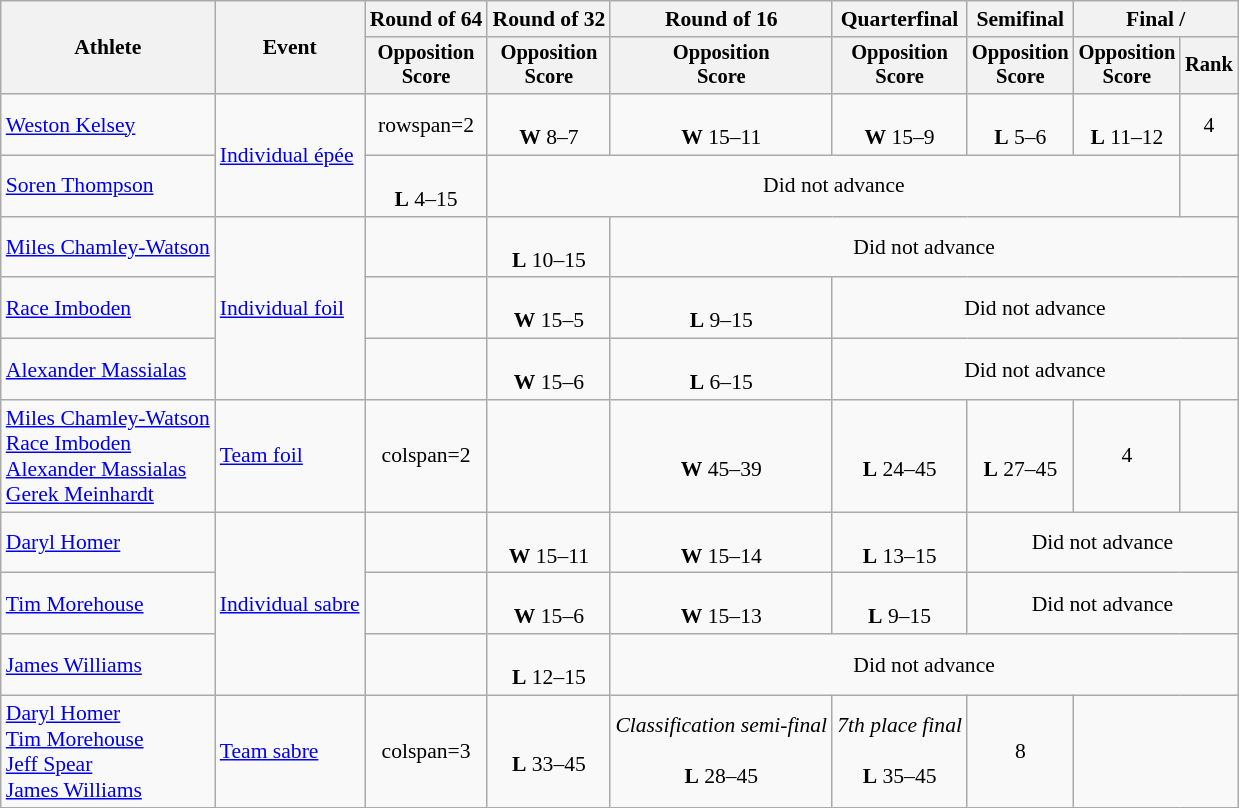<table class=wikitable style=font-size:90%;text-align:center>
<tr>
<th rowspan=2>Athlete</th>
<th rowspan=2>Event</th>
<th>Round of 64</th>
<th>Round of 32</th>
<th>Round of 16</th>
<th>Quarterfinal</th>
<th>Semifinal</th>
<th colspan=2>Final / </th>
</tr>
<tr style=font-size:95%>
<th>Opposition <br> Score</th>
<th>Opposition <br> Score</th>
<th>Opposition <br> Score</th>
<th>Opposition <br> Score</th>
<th>Opposition <br> Score</th>
<th>Opposition <br> Score</th>
<th>Rank</th>
</tr>
<tr>
<td align=left><a href='#'>Weston Kelsey</a></td>
<td align=left rowspan=2><a href='#'>Individual épée</a></td>
<td>rowspan=2 </td>
<td><br><strong>W</strong> 8–7</td>
<td><br><strong>W</strong> 15–11</td>
<td><br><strong>W</strong> 15–9</td>
<td><br><strong>L</strong> 5–6</td>
<td><br><strong>L</strong> 11–12</td>
<td>4</td>
</tr>
<tr>
<td align=left><a href='#'>Soren Thompson</a></td>
<td><br><strong>L</strong> 4–15</td>
<td colspan=5>Did not advance</td>
</tr>
<tr>
<td align=left><a href='#'>Miles Chamley-Watson</a></td>
<td align=left rowspan=3><a href='#'>Individual foil</a></td>
<td></td>
<td><br><strong>L</strong> 10–15</td>
<td colspan=5>Did not advance</td>
</tr>
<tr>
<td align=left><a href='#'>Race Imboden</a></td>
<td></td>
<td><br><strong>W</strong> 15–5</td>
<td><br><strong>L</strong> 9–15</td>
<td colspan=4>Did not advance</td>
</tr>
<tr>
<td align=left><a href='#'>Alexander Massialas</a></td>
<td></td>
<td><br><strong>W</strong> 15–6</td>
<td><br><strong>L</strong> 6–15</td>
<td colspan=4>Did not advance</td>
</tr>
<tr>
<td align=left><a href='#'>Miles Chamley-Watson</a><br><a href='#'>Race Imboden</a><br><a href='#'>Alexander Massialas</a><br><a href='#'>Gerek Meinhardt</a></td>
<td align=left><a href='#'>Team foil</a></td>
<td>colspan=2 </td>
<td></td>
<td><br><strong>W</strong> 45–39</td>
<td><br><strong>L</strong> 24–45</td>
<td><br><strong>L</strong> 27–45</td>
<td>4</td>
</tr>
<tr>
<td align=left><a href='#'>Daryl Homer</a></td>
<td align=left rowspan=3><a href='#'>Individual sabre</a></td>
<td></td>
<td><br><strong>W</strong> 15–11</td>
<td><br><strong>W</strong> 15–14</td>
<td><br><strong>L</strong> 13–15</td>
<td colspan=3>Did not advance</td>
</tr>
<tr>
<td align=left><a href='#'>Tim Morehouse</a></td>
<td></td>
<td><br><strong>W</strong> 15–6</td>
<td><br><strong>W</strong> 15–13</td>
<td><br><strong>L</strong> 9–15</td>
<td colspan=3>Did not advance</td>
</tr>
<tr>
<td align=left><a href='#'>James Williams</a></td>
<td></td>
<td><br><strong>L</strong> 12–15</td>
<td colspan=5>Did not advance</td>
</tr>
<tr>
<td align=left><a href='#'>Daryl Homer</a><br><a href='#'>Tim Morehouse</a><br><a href='#'>Jeff Spear</a><br><a href='#'>James Williams</a></td>
<td align=left><a href='#'>Team sabre</a></td>
<td>colspan=3 </td>
<td><br><strong>L</strong> 33–45</td>
<td><em>Classification semi-final</em><br><br><strong>L</strong> 28–45</td>
<td><em>7th place final</em><br><br><strong>L</strong> 35–45</td>
<td>8</td>
</tr>
</table>
